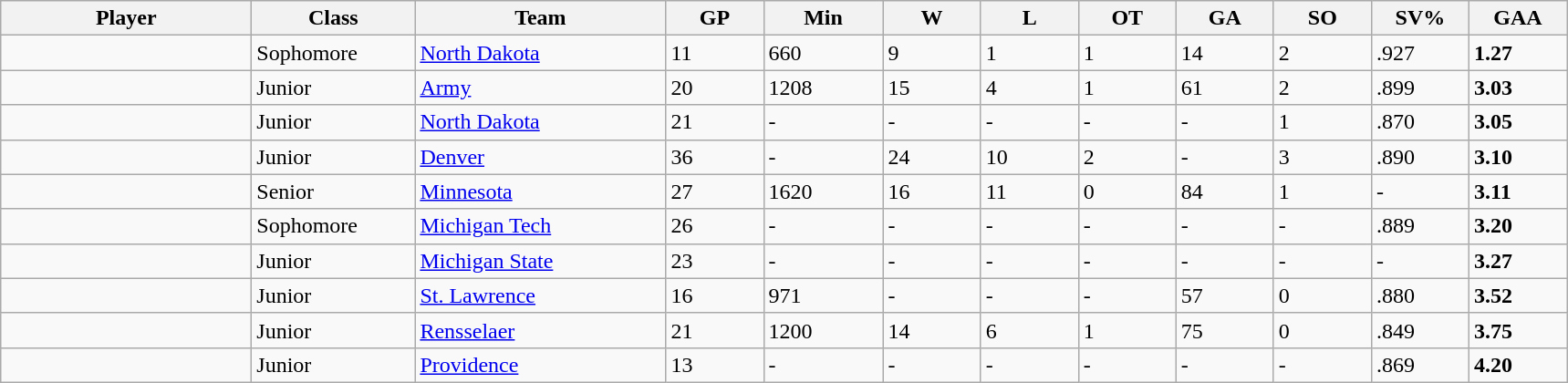<table class="wikitable sortable">
<tr>
<th style="width: 11em;">Player</th>
<th style="width: 7em;">Class</th>
<th style="width: 11em;">Team</th>
<th style="width: 4em;">GP</th>
<th style="width: 5em;">Min</th>
<th style="width: 4em;">W</th>
<th style="width: 4em;">L</th>
<th style="width: 4em;">OT</th>
<th style="width: 4em;">GA</th>
<th style="width: 4em;">SO</th>
<th style="width: 4em;">SV%</th>
<th style="width: 4em;">GAA</th>
</tr>
<tr>
<td></td>
<td>Sophomore</td>
<td><a href='#'>North Dakota</a></td>
<td>11</td>
<td>660</td>
<td>9</td>
<td>1</td>
<td>1</td>
<td>14</td>
<td>2</td>
<td>.927</td>
<td><strong>1.27</strong></td>
</tr>
<tr>
<td></td>
<td>Junior</td>
<td><a href='#'>Army</a></td>
<td>20</td>
<td>1208</td>
<td>15</td>
<td>4</td>
<td>1</td>
<td>61</td>
<td>2</td>
<td>.899</td>
<td><strong>3.03</strong></td>
</tr>
<tr>
<td></td>
<td>Junior</td>
<td><a href='#'>North Dakota</a></td>
<td>21</td>
<td>-</td>
<td>-</td>
<td>-</td>
<td>-</td>
<td>-</td>
<td>1</td>
<td>.870</td>
<td><strong>3.05</strong></td>
</tr>
<tr>
<td></td>
<td>Junior</td>
<td><a href='#'>Denver</a></td>
<td>36</td>
<td>-</td>
<td>24</td>
<td>10</td>
<td>2</td>
<td>-</td>
<td>3</td>
<td>.890</td>
<td><strong>3.10</strong></td>
</tr>
<tr>
<td></td>
<td>Senior</td>
<td><a href='#'>Minnesota</a></td>
<td>27</td>
<td>1620</td>
<td>16</td>
<td>11</td>
<td>0</td>
<td>84</td>
<td>1</td>
<td>-</td>
<td><strong>3.11</strong></td>
</tr>
<tr>
<td></td>
<td>Sophomore</td>
<td><a href='#'>Michigan Tech</a></td>
<td>26</td>
<td>-</td>
<td>-</td>
<td>-</td>
<td>-</td>
<td>-</td>
<td>-</td>
<td>.889</td>
<td><strong>3.20</strong></td>
</tr>
<tr>
<td></td>
<td>Junior</td>
<td><a href='#'>Michigan State</a></td>
<td>23</td>
<td>-</td>
<td>-</td>
<td>-</td>
<td>-</td>
<td>-</td>
<td>-</td>
<td>-</td>
<td><strong>3.27</strong></td>
</tr>
<tr>
<td></td>
<td>Junior</td>
<td><a href='#'>St. Lawrence</a></td>
<td>16</td>
<td>971</td>
<td>-</td>
<td>-</td>
<td>-</td>
<td>57</td>
<td>0</td>
<td>.880</td>
<td><strong>3.52</strong></td>
</tr>
<tr>
<td></td>
<td>Junior</td>
<td><a href='#'>Rensselaer</a></td>
<td>21</td>
<td>1200</td>
<td>14</td>
<td>6</td>
<td>1</td>
<td>75</td>
<td>0</td>
<td>.849</td>
<td><strong>3.75</strong></td>
</tr>
<tr>
<td></td>
<td>Junior</td>
<td><a href='#'>Providence</a></td>
<td>13</td>
<td>-</td>
<td>-</td>
<td>-</td>
<td>-</td>
<td>-</td>
<td>-</td>
<td>.869</td>
<td><strong>4.20</strong></td>
</tr>
</table>
